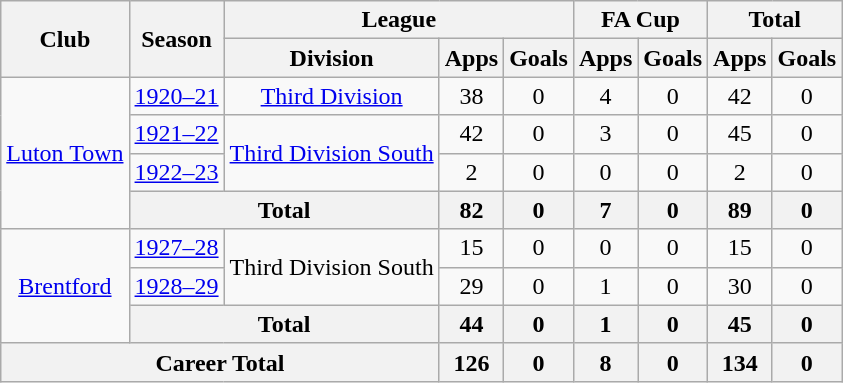<table class="wikitable" style="text-align: center;">
<tr>
<th rowspan="2">Club</th>
<th rowspan="2">Season</th>
<th colspan="3">League</th>
<th colspan="2">FA Cup</th>
<th colspan="2">Total</th>
</tr>
<tr>
<th>Division</th>
<th>Apps</th>
<th>Goals</th>
<th>Apps</th>
<th>Goals</th>
<th>Apps</th>
<th>Goals</th>
</tr>
<tr>
<td rowspan="4"><a href='#'>Luton Town</a></td>
<td><a href='#'>1920–21</a></td>
<td><a href='#'>Third Division</a></td>
<td>38</td>
<td>0</td>
<td>4</td>
<td>0</td>
<td>42</td>
<td>0</td>
</tr>
<tr>
<td><a href='#'>1921–22</a></td>
<td rowspan="2"><a href='#'>Third Division South</a></td>
<td>42</td>
<td>0</td>
<td>3</td>
<td>0</td>
<td>45</td>
<td>0</td>
</tr>
<tr>
<td><a href='#'>1922–23</a></td>
<td>2</td>
<td>0</td>
<td>0</td>
<td>0</td>
<td>2</td>
<td>0</td>
</tr>
<tr>
<th colspan="2">Total</th>
<th>82</th>
<th>0</th>
<th>7</th>
<th>0</th>
<th>89</th>
<th>0</th>
</tr>
<tr>
<td rowspan="3"><a href='#'>Brentford</a></td>
<td><a href='#'>1927–28</a></td>
<td rowspan="2">Third Division South</td>
<td>15</td>
<td>0</td>
<td>0</td>
<td>0</td>
<td>15</td>
<td>0</td>
</tr>
<tr>
<td><a href='#'>1928–29</a></td>
<td>29</td>
<td>0</td>
<td>1</td>
<td>0</td>
<td>30</td>
<td>0</td>
</tr>
<tr>
<th colspan="2">Total</th>
<th>44</th>
<th>0</th>
<th>1</th>
<th>0</th>
<th>45</th>
<th>0</th>
</tr>
<tr>
<th colspan="3">Career Total</th>
<th>126</th>
<th>0</th>
<th>8</th>
<th>0</th>
<th>134</th>
<th>0</th>
</tr>
</table>
